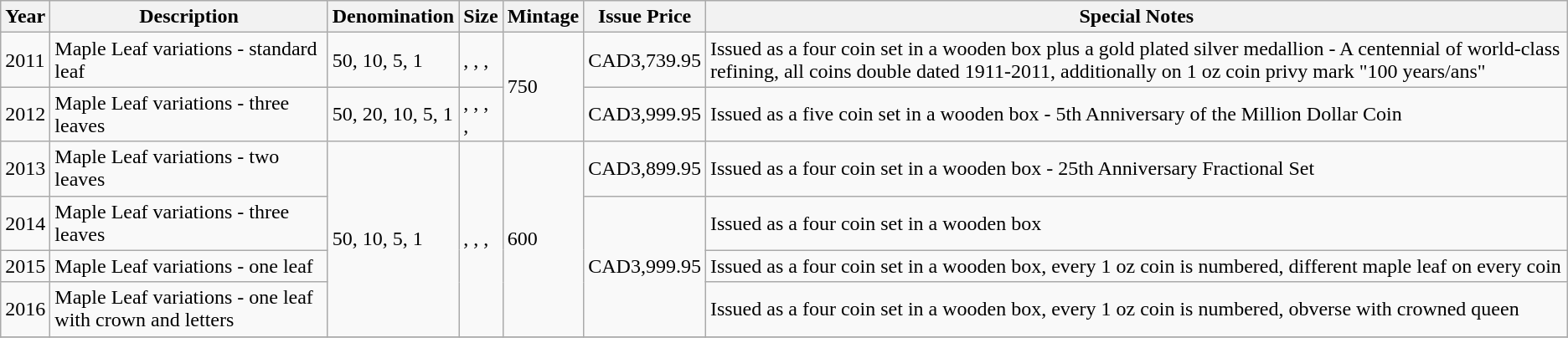<table class="wikitable">
<tr>
<th>Year</th>
<th>Description</th>
<th>Denomination</th>
<th>Size</th>
<th>Mintage</th>
<th>Issue Price</th>
<th>Special Notes</th>
</tr>
<tr>
<td>2011</td>
<td>Maple Leaf variations - standard leaf</td>
<td>50, 10, 5, 1</td>
<td>, , , </td>
<td rowspan="2">750</td>
<td>CAD3,739.95</td>
<td>Issued as a four coin set in a wooden box plus a gold plated silver medallion - A centennial of world-class refining, all coins double dated 1911-2011, additionally on 1 oz coin privy mark "100 years/ans"</td>
</tr>
<tr>
<td>2012</td>
<td>Maple Leaf variations - three leaves</td>
<td>50, 20, 10, 5, 1</td>
<td>, , , , </td>
<td>CAD3,999.95</td>
<td>Issued as a five coin set in a wooden box - 5th Anniversary of the Million Dollar Coin</td>
</tr>
<tr>
<td>2013</td>
<td>Maple Leaf variations - two leaves</td>
<td rowspan="4">50, 10, 5, 1</td>
<td rowspan="4">, , , </td>
<td rowspan="4">600</td>
<td>CAD3,899.95</td>
<td>Issued as a four coin set in a wooden box - 25th Anniversary Fractional Set</td>
</tr>
<tr>
<td>2014</td>
<td>Maple Leaf variations - three leaves</td>
<td rowspan="3">CAD3,999.95</td>
<td>Issued as a four coin set in a wooden box</td>
</tr>
<tr>
<td>2015</td>
<td>Maple Leaf variations - one leaf</td>
<td>Issued as a four coin set in a wooden box, every 1 oz coin is numbered, different maple leaf on every coin</td>
</tr>
<tr>
<td>2016</td>
<td>Maple Leaf variations - one leaf with crown and letters</td>
<td>Issued as a four coin set in a wooden box, every 1 oz coin is numbered, obverse with crowned queen</td>
</tr>
<tr>
</tr>
</table>
